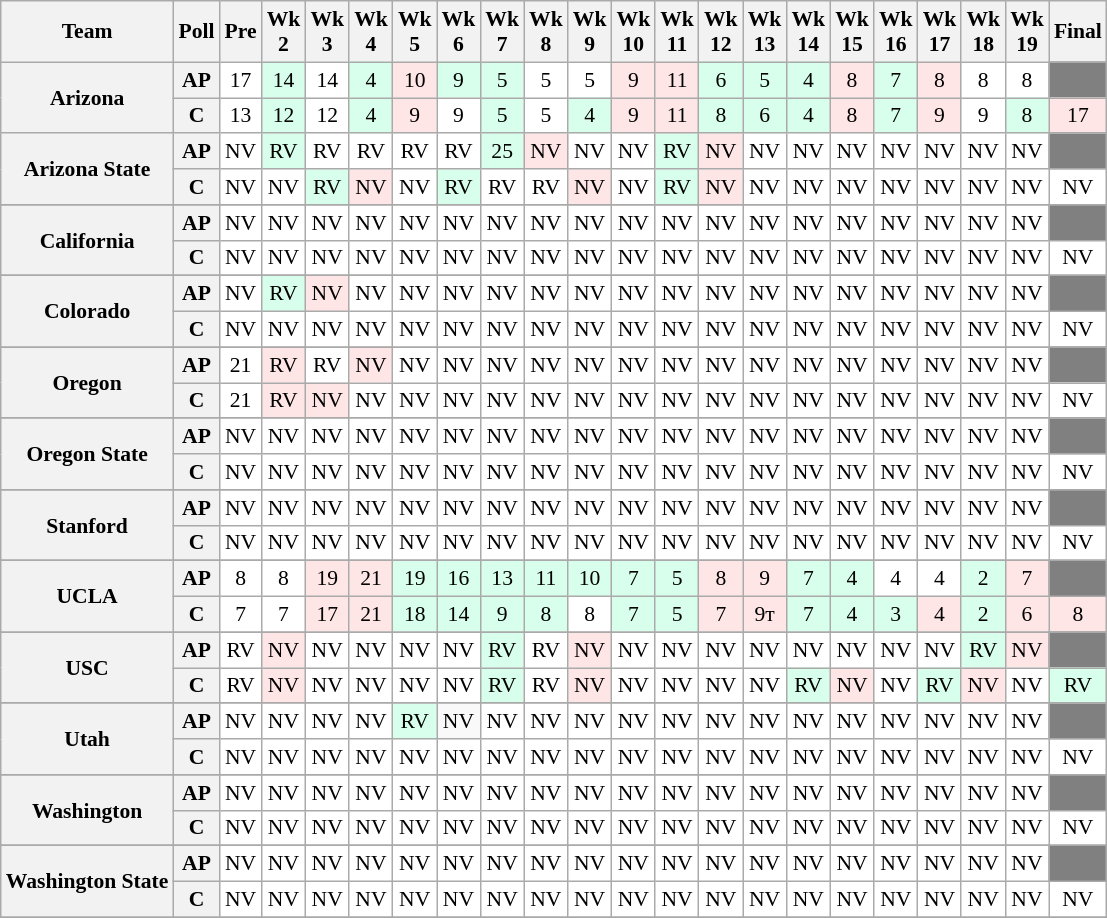<table class="wikitable" style="white-space:nowrap;font-size:90%;text-align:center;">
<tr>
<th>Team</th>
<th>Poll</th>
<th>Pre</th>
<th>Wk<br>2</th>
<th>Wk<br>3</th>
<th>Wk<br>4</th>
<th>Wk<br>5</th>
<th>Wk<br>6</th>
<th>Wk<br>7</th>
<th>Wk<br>8</th>
<th>Wk<br>9</th>
<th>Wk<br>10</th>
<th>Wk<br>11</th>
<th>Wk<br>12</th>
<th>Wk<br>13</th>
<th>Wk<br>14</th>
<th>Wk<br>15</th>
<th>Wk<br>16</th>
<th>Wk<br>17</th>
<th>Wk<br>18</th>
<th>Wk<br>19</th>
<th>Final</th>
</tr>
<tr>
<th rowspan=2 style=>Arizona</th>
<th>AP</th>
<td style="background:#FFF;">17</td>
<td style="background:#D8FFEB;">14</td>
<td style="background:#FFF;">14</td>
<td style="background:#D8FFEB;">4</td>
<td style="background:#FFE6E6;">10</td>
<td style="background:#D8FFEB;">9</td>
<td style="background:#D8FFEB;">5</td>
<td style="background:#FFF;">5</td>
<td style="background:#FFF;">5</td>
<td style="background:#FFE6E6;">9</td>
<td style="background:#FFE6E6;">11</td>
<td style="background:#D8FFEB;">6</td>
<td style="background:#D8FFEB;">5</td>
<td style="background:#D8FFEB;">4</td>
<td style="background:#FFE6E6;">8</td>
<td style="background:#D8FFEB;">7</td>
<td style="background:#FFE6E6;">8</td>
<td style="background:#FFF;">8</td>
<td style="background:#FFF;">8</td>
<td style="background: gray;"></td>
</tr>
<tr>
<th>C</th>
<td style="background:#FFF;">13</td>
<td style="background:#D8FFEB;">12</td>
<td style="background:#FFF;">12</td>
<td style="background:#D8FFEB;">4</td>
<td style="background:#FFE6E6;">9</td>
<td style="background:#FFF;">9</td>
<td style="background:#D8FFEB;">5</td>
<td style="background:#FFF;">5</td>
<td style="background:#D8FFEB;">4</td>
<td style="background:#FFE6E6;">9</td>
<td style="background:#FFE6E6;">11</td>
<td style="background:#D8FFEB;">8</td>
<td style="background:#D8FFEB;">6</td>
<td style="background:#D8FFEB;">4</td>
<td style="background:#FFE6E6;">8</td>
<td style="background:#D8FFEB;">7</td>
<td style="background:#FFE6E6;">9</td>
<td style="background:#FFF;">9</td>
<td style="background:#D8FFEB;">8</td>
<td style="background:#FFE6E6;">17</td>
</tr>
<tr>
<th rowspan=2 style=>Arizona State</th>
<th>AP</th>
<td style="background:#FFF;">NV</td>
<td style="background:#D8FFEB;">RV</td>
<td style="background:#FFF;">RV</td>
<td style="background:#FFF;">RV</td>
<td style="background:#FFF;">RV</td>
<td style="background:#FFF;">RV</td>
<td style="background:#D8FFEB;">25</td>
<td style="background:#FFE6E6;">NV</td>
<td style="background:#FFF;">NV</td>
<td style="background:#FFF;">NV</td>
<td style="background:#D8FFEB;">RV</td>
<td style="background:#FFE6E6;">NV</td>
<td style="background:#FFF;">NV</td>
<td style="background:#FFF;">NV</td>
<td style="background:#FFF;">NV</td>
<td style="background:#FFF;">NV</td>
<td style="background:#FFF;">NV</td>
<td style="background:#FFF;">NV</td>
<td style="background:#FFF;">NV</td>
<td style="background: gray;"></td>
</tr>
<tr>
<th>C</th>
<td style="background:#FFF;">NV</td>
<td style="background:#FFF;">NV</td>
<td style="background:#D8FFEB;">RV</td>
<td style="background:#FFE6E6;">NV</td>
<td style="background:#FFF;">NV</td>
<td style="background:#D8FFEB;">RV</td>
<td style="background:#FFF;">RV</td>
<td style="background:#FFF;">RV</td>
<td style="background:#FFE6E6;">NV</td>
<td style="background:#FFF;">NV</td>
<td style="background:#D8FFEB;">RV</td>
<td style="background:#FFE6E6;">NV</td>
<td style="background:#FFF;">NV</td>
<td style="background:#FFF;">NV</td>
<td style="background:#FFF;">NV</td>
<td style="background:#FFF;">NV</td>
<td style="background:#FFF;">NV</td>
<td style="background:#FFF;">NV</td>
<td style="background:#FFF;">NV</td>
<td style="background:#FFF;">NV</td>
</tr>
<tr>
</tr>
<tr>
<th rowspan=2 style=>California</th>
<th>AP</th>
<td style="background:#FFF;">NV</td>
<td style="background:#FFF;">NV</td>
<td style="background:#FFF;">NV</td>
<td style="background:#FFF;">NV</td>
<td style="background:#FFF;">NV</td>
<td style="background:#FFF;">NV</td>
<td style="background:#FFF;">NV</td>
<td style="background:#FFF;">NV</td>
<td style="background:#FFF;">NV</td>
<td style="background:#FFF;">NV</td>
<td style="background:#FFF;">NV</td>
<td style="background:#FFF;">NV</td>
<td style="background:#FFF;">NV</td>
<td style="background:#FFF;">NV</td>
<td style="background:#FFF;">NV</td>
<td style="background:#FFF;">NV</td>
<td style="background:#FFF;">NV</td>
<td style="background:#FFF;">NV</td>
<td style="background:#FFF;">NV</td>
<td style="background: gray;"></td>
</tr>
<tr>
<th>C</th>
<td style="background:#FFF;">NV</td>
<td style="background:#FFF;">NV</td>
<td style="background:#FFF;">NV</td>
<td style="background:#FFF;">NV</td>
<td style="background:#FFF;">NV</td>
<td style="background:#FFF;">NV</td>
<td style="background:#FFF;">NV</td>
<td style="background:#FFF;">NV</td>
<td style="background:#FFF;">NV</td>
<td style="background:#FFF;">NV</td>
<td style="background:#FFF;">NV</td>
<td style="background:#FFF;">NV</td>
<td style="background:#FFF;">NV</td>
<td style="background:#FFF;">NV</td>
<td style="background:#FFF;">NV</td>
<td style="background:#FFF;">NV</td>
<td style="background:#FFF;">NV</td>
<td style="background:#FFF;">NV</td>
<td style="background:#FFF;">NV</td>
<td style="background:#FFF;">NV</td>
</tr>
<tr>
</tr>
<tr>
<th rowspan=2 style=>Colorado</th>
<th>AP</th>
<td style="background:#FFF;">NV</td>
<td style="background:#D8FFEB;">RV</td>
<td style="background:#FFE6E6;">NV</td>
<td style="background:#FFF;">NV</td>
<td style="background:#FFF;">NV</td>
<td style="background:#FFF;">NV</td>
<td style="background:#FFF;">NV</td>
<td style="background:#FFF;">NV</td>
<td style="background:#FFF;">NV</td>
<td style="background:#FFF;">NV</td>
<td style="background:#FFF;">NV</td>
<td style="background:#FFF;">NV</td>
<td style="background:#FFF;">NV</td>
<td style="background:#FFF;">NV</td>
<td style="background:#FFF;">NV</td>
<td style="background:#FFF;">NV</td>
<td style="background:#FFF;">NV</td>
<td style="background:#FFF;">NV</td>
<td style="background:#FFF;">NV</td>
<td style="background: gray;"></td>
</tr>
<tr>
<th>C</th>
<td style="background:#FFF;">NV</td>
<td style="background:#FFF;">NV</td>
<td style="background:#FFF;">NV</td>
<td style="background:#FFF;">NV</td>
<td style="background:#FFF;">NV</td>
<td style="background:#FFF;">NV</td>
<td style="background:#FFF;">NV</td>
<td style="background:#FFF;">NV</td>
<td style="background:#FFF;">NV</td>
<td style="background:#FFF;">NV</td>
<td style="background:#FFF;">NV</td>
<td style="background:#FFF;">NV</td>
<td style="background:#FFF;">NV</td>
<td style="background:#FFF;">NV</td>
<td style="background:#FFF;">NV</td>
<td style="background:#FFF;">NV</td>
<td style="background:#FFF;">NV</td>
<td style="background:#FFF;">NV</td>
<td style="background:#FFF;">NV</td>
<td style="background:#FFF;">NV</td>
</tr>
<tr>
</tr>
<tr>
<th rowspan=2 style=>Oregon</th>
<th>AP</th>
<td style="background:#FFF;">21</td>
<td style="background:#FFE6E6;">RV</td>
<td style="background:#FFF;">RV</td>
<td style="background:#FFE6E6;">NV</td>
<td style="background:#FFF;">NV</td>
<td style="background:#FFF;">NV</td>
<td style="background:#FFF;">NV</td>
<td style="background:#FFF;">NV</td>
<td style="background:#FFF;">NV</td>
<td style="background:#FFF;">NV</td>
<td style="background:#FFF;">NV</td>
<td style="background:#FFF;">NV</td>
<td style="background:#FFF;">NV</td>
<td style="background:#FFF;">NV</td>
<td style="background:#FFF;">NV</td>
<td style="background:#FFF;">NV</td>
<td style="background:#FFF;">NV</td>
<td style="background:#FFF;">NV</td>
<td style="background:#FFF;">NV</td>
<td style="background: gray;"></td>
</tr>
<tr>
<th>C</th>
<td style="background:#FFF;">21</td>
<td style="background:#FFE6E6;">RV</td>
<td style="background:#FFE6E6;">NV</td>
<td style="background:#FFF;">NV</td>
<td style="background:#FFF;">NV</td>
<td style="background:#FFF;">NV</td>
<td style="background:#FFF;">NV</td>
<td style="background:#FFF;">NV</td>
<td style="background:#FFF;">NV</td>
<td style="background:#FFF;">NV</td>
<td style="background:#FFF;">NV</td>
<td style="background:#FFF;">NV</td>
<td style="background:#FFF;">NV</td>
<td style="background:#FFF;">NV</td>
<td style="background:#FFF;">NV</td>
<td style="background:#FFF;">NV</td>
<td style="background:#FFF;">NV</td>
<td style="background:#FFF;">NV</td>
<td style="background:#FFF;">NV</td>
<td style="background:#FFF;">NV</td>
</tr>
<tr>
</tr>
<tr>
<th rowspan=2 style=>Oregon State</th>
<th>AP</th>
<td style="background:#FFF;">NV</td>
<td style="background:#FFF;">NV</td>
<td style="background:#FFF;">NV</td>
<td style="background:#FFF;">NV</td>
<td style="background:#FFF;">NV</td>
<td style="background:#FFF;">NV</td>
<td style="background:#FFF;">NV</td>
<td style="background:#FFF;">NV</td>
<td style="background:#FFF;">NV</td>
<td style="background:#FFF;">NV</td>
<td style="background:#FFF;">NV</td>
<td style="background:#FFF;">NV</td>
<td style="background:#FFF;">NV</td>
<td style="background:#FFF;">NV</td>
<td style="background:#FFF;">NV</td>
<td style="background:#FFF;">NV</td>
<td style="background:#FFF;">NV</td>
<td style="background:#FFF;">NV</td>
<td style="background:#FFF;">NV</td>
<td style="background: gray;"></td>
</tr>
<tr>
<th>C</th>
<td style="background:#FFF;">NV</td>
<td style="background:#FFF;">NV</td>
<td style="background:#FFF;">NV</td>
<td style="background:#FFF;">NV</td>
<td style="background:#FFF;">NV</td>
<td style="background:#FFF;">NV</td>
<td style="background:#FFF;">NV</td>
<td style="background:#FFF;">NV</td>
<td style="background:#FFF;">NV</td>
<td style="background:#FFF;">NV</td>
<td style="background:#FFF;">NV</td>
<td style="background:#FFF;">NV</td>
<td style="background:#FFF;">NV</td>
<td style="background:#FFF;">NV</td>
<td style="background:#FFF;">NV</td>
<td style="background:#FFF;">NV</td>
<td style="background:#FFF;">NV</td>
<td style="background:#FFF;">NV</td>
<td style="background:#FFF;">NV</td>
<td style="background:#FFF;">NV</td>
</tr>
<tr>
</tr>
<tr>
<th rowspan=2 style=>Stanford</th>
<th>AP</th>
<td style="background:#FFF;">NV</td>
<td style="background:#FFF;">NV</td>
<td style="background:#FFF;">NV</td>
<td style="background:#FFF;">NV</td>
<td style="background:#FFF;">NV</td>
<td style="background:#FFF;">NV</td>
<td style="background:#FFF;">NV</td>
<td style="background:#FFF;">NV</td>
<td style="background:#FFF;">NV</td>
<td style="background:#FFF;">NV</td>
<td style="background:#FFF;">NV</td>
<td style="background:#FFF;">NV</td>
<td style="background:#FFF;">NV</td>
<td style="background:#FFF;">NV</td>
<td style="background:#FFF;">NV</td>
<td style="background:#FFF;">NV</td>
<td style="background:#FFF;">NV</td>
<td style="background:#FFF;">NV</td>
<td style="background:#FFF;">NV</td>
<td style="background: gray;"></td>
</tr>
<tr>
<th>C</th>
<td style="background:#FFF;">NV</td>
<td style="background:#FFF;">NV</td>
<td style="background:#FFF;">NV</td>
<td style="background:#FFF;">NV</td>
<td style="background:#FFF;">NV</td>
<td style="background:#FFF;">NV</td>
<td style="background:#FFF;">NV</td>
<td style="background:#FFF;">NV</td>
<td style="background:#FFF;">NV</td>
<td style="background:#FFF;">NV</td>
<td style="background:#FFF;">NV</td>
<td style="background:#FFF;">NV</td>
<td style="background:#FFF;">NV</td>
<td style="background:#FFF;">NV</td>
<td style="background:#FFF;">NV</td>
<td style="background:#FFF;">NV</td>
<td style="background:#FFF;">NV</td>
<td style="background:#FFF;">NV</td>
<td style="background:#FFF;">NV</td>
<td style="background:#FFF;">NV</td>
</tr>
<tr>
</tr>
<tr>
<th rowspan=2 style=>UCLA</th>
<th>AP</th>
<td style="background:#FFF;">8</td>
<td style="background:#FFF;">8</td>
<td style="background:#FFE6E6;">19</td>
<td style="background:#FFE6E6;">21</td>
<td style="background:#D8FFEB;">19</td>
<td style="background:#D8FFEB;">16</td>
<td style="background:#D8FFEB;">13</td>
<td style="background:#D8FFEB;">11</td>
<td style="background:#D8FFEB;">10</td>
<td style="background:#D8FFEB;">7</td>
<td style="background:#D8FFEB;">5</td>
<td style="background:#FFE6E6;">8</td>
<td style="background:#FFE6E6;">9</td>
<td style="background:#D8FFEB;">7</td>
<td style="background:#D8FFEB;">4</td>
<td style="background:#FFF;">4</td>
<td style="background:#FFF;">4</td>
<td style="background:#D8FFEB;">2</td>
<td style="background:#FFE6E6;">7</td>
<td style="background: gray;"></td>
</tr>
<tr>
<th>C</th>
<td style="background:#FFF;">7</td>
<td style="background:#FFF;">7</td>
<td style="background:#FFE6e6;">17</td>
<td style="background:#FFE6e6;">21</td>
<td style="background:#D8FFEB;">18</td>
<td style="background:#D8FFEB;">14</td>
<td style="background:#D8FFEB;">9</td>
<td style="background:#D8FFEB;">8</td>
<td style="background:#FFF;">8</td>
<td style="background:#D8FFEB;">7</td>
<td style="background:#D8FFEB;">5</td>
<td style="background:#FFE6E6;">7</td>
<td style="background:#FFE6E6;">9т</td>
<td style="background:#D8FFEB;">7</td>
<td style="background:#D8FFEB;">4</td>
<td style="background:#D8FFEB;">3</td>
<td style="background:#FFE6E6;">4</td>
<td style="background:#D8FFEB;">2</td>
<td style="background:#FFE6E6;">6</td>
<td style="background:#FFE6E6;">8</td>
</tr>
<tr>
</tr>
<tr>
<th rowspan=2 style=>USC</th>
<th>AP</th>
<td style="background:#FFF;">RV</td>
<td style="background:#FFE6E6;">NV</td>
<td style="background:#FFF;">NV</td>
<td style="background:#FFF;">NV</td>
<td style="background:#FFF;">NV</td>
<td style="background:#FFF;">NV</td>
<td style="background:#D8FFEB;">RV</td>
<td style="background:#FFF;">RV</td>
<td style="background:#FFE6E6;">NV</td>
<td style="background:#FFF;">NV</td>
<td style="background:#FFF;">NV</td>
<td style="background:#FFF;">NV</td>
<td style="background:#FFF;">NV</td>
<td style="background:#FFF;">NV</td>
<td style="background:#FFF;">NV</td>
<td style="background:#FFF;">NV</td>
<td style="background:#FFF;">NV</td>
<td style="background:#D8FFEB;">RV</td>
<td style="background:#FFE6E6;">NV</td>
<td style="background: gray;"></td>
</tr>
<tr>
<th>C</th>
<td style="background:#FFF;">RV</td>
<td style="background:#FFE6E6;">NV</td>
<td style="background:#FFF;">NV</td>
<td style="background:#FFF;">NV</td>
<td style="background:#FFF;">NV</td>
<td style="background:#FFF;">NV</td>
<td style="background:#D8FFEB;">RV</td>
<td style="background:#FFF;">RV</td>
<td style="background:#FFE6E6;">NV</td>
<td style="background:#FFF;">NV</td>
<td style="background:#FFF;">NV</td>
<td style="background:#FFF;">NV</td>
<td style="background:#FFF;">NV</td>
<td style="background:#D8FFEB;">RV</td>
<td style="background:#FFE6E6;">NV</td>
<td style="background:#FFF;">NV</td>
<td style="background:#D8FFEB;">RV</td>
<td style="background:#FFE6E6;">NV</td>
<td style="background:#FFF;">NV</td>
<td style="background:#D8FFEB;">RV</td>
</tr>
<tr>
</tr>
<tr>
<th rowspan=2 style=>Utah</th>
<th>AP</th>
<td style="background:#FFF;">NV</td>
<td style="background:#FFF;">NV</td>
<td style="background:#FFF;">NV</td>
<td style="background:#FFF;">NV</td>
<td style="background:#D8FFEB;">RV</td>
<td style="background:#FFe6e;">NV</td>
<td style="background:#FFF;">NV</td>
<td style="background:#FFF;">NV</td>
<td style="background:#FFF;">NV</td>
<td style="background:#FFF;">NV</td>
<td style="background:#FFF;">NV</td>
<td style="background:#FFF;">NV</td>
<td style="background:#FFF;">NV</td>
<td style="background:#FFF;">NV</td>
<td style="background:#FFF;">NV</td>
<td style="background:#FFF;">NV</td>
<td style="background:#FFF;">NV</td>
<td style="background:#FFF;">NV</td>
<td style="background:#FFF;">NV</td>
<td style="background: gray;"></td>
</tr>
<tr>
<th>C</th>
<td style="background:#FFF;">NV</td>
<td style="background:#FFF;">NV</td>
<td style="background:#FFF;">NV</td>
<td style="background:#FFF;">NV</td>
<td style="background:#FFF;">NV</td>
<td style="background:#FFF;">NV</td>
<td style="background:#FFF;">NV</td>
<td style="background:#FFF;">NV</td>
<td style="background:#FFF;">NV</td>
<td style="background:#FFF;">NV</td>
<td style="background:#FFF;">NV</td>
<td style="background:#FFF;">NV</td>
<td style="background:#FFF;">NV</td>
<td style="background:#FFF;">NV</td>
<td style="background:#FFF;">NV</td>
<td style="background:#FFF;">NV</td>
<td style="background:#FFF;">NV</td>
<td style="background:#FFF;">NV</td>
<td style="background:#FFF;">NV</td>
<td style="background:#FFF;">NV</td>
</tr>
<tr>
</tr>
<tr>
<th rowspan=2 style=>Washington</th>
<th>AP</th>
<td style="background:#FFF;">NV</td>
<td style="background:#FFF;">NV</td>
<td style="background:#FFF;">NV</td>
<td style="background:#FFF;">NV</td>
<td style="background:#FFF;">NV</td>
<td style="background:#FFF;">NV</td>
<td style="background:#FFF;">NV</td>
<td style="background:#FFF;">NV</td>
<td style="background:#FFF;">NV</td>
<td style="background:#FFF;">NV</td>
<td style="background:#FFF;">NV</td>
<td style="background:#FFF;">NV</td>
<td style="background:#FFF;">NV</td>
<td style="background:#FFF;">NV</td>
<td style="background:#FFF;">NV</td>
<td style="background:#FFF;">NV</td>
<td style="background:#FFF;">NV</td>
<td style="background:#FFF;">NV</td>
<td style="background:#FFF;">NV</td>
<td style="background: gray;"></td>
</tr>
<tr>
<th>C</th>
<td style="background:#FFF;">NV</td>
<td style="background:#FFF;">NV</td>
<td style="background:#FFF;">NV</td>
<td style="background:#FFF;">NV</td>
<td style="background:#FFF;">NV</td>
<td style="background:#FFF;">NV</td>
<td style="background:#FFF;">NV</td>
<td style="background:#FFF;">NV</td>
<td style="background:#FFF;">NV</td>
<td style="background:#FFF;">NV</td>
<td style="background:#FFF;">NV</td>
<td style="background:#FFF;">NV</td>
<td style="background:#FFF;">NV</td>
<td style="background:#FFF;">NV</td>
<td style="background:#FFF;">NV</td>
<td style="background:#FFF;">NV</td>
<td style="background:#FFF;">NV</td>
<td style="background:#FFF;">NV</td>
<td style="background:#FFF;">NV</td>
<td style="background:#FFF;">NV</td>
</tr>
<tr>
</tr>
<tr>
<th rowspan=2 style=>Washington State</th>
<th>AP</th>
<td style="background:#FFF;">NV</td>
<td style="background:#FFF;">NV</td>
<td style="background:#FFF;">NV</td>
<td style="background:#FFF;">NV</td>
<td style="background:#FFF;">NV</td>
<td style="background:#FFF;">NV</td>
<td style="background:#FFF;">NV</td>
<td style="background:#FFF;">NV</td>
<td style="background:#FFF;">NV</td>
<td style="background:#FFF;">NV</td>
<td style="background:#FFF;">NV</td>
<td style="background:#FFF;">NV</td>
<td style="background:#FFF;">NV</td>
<td style="background:#FFF;">NV</td>
<td style="background:#FFF;">NV</td>
<td style="background:#FFF;">NV</td>
<td style="background:#FFF;">NV</td>
<td style="background:#FFF;">NV</td>
<td style="background:#FFF;">NV</td>
<td style="background: gray;"></td>
</tr>
<tr>
<th>C</th>
<td style="background:#FFF;">NV</td>
<td style="background:#FFF;">NV</td>
<td style="background:#FFF;">NV</td>
<td style="background:#FFF;">NV</td>
<td style="background:#FFF;">NV</td>
<td style="background:#FFF;">NV</td>
<td style="background:#FFF;">NV</td>
<td style="background:#FFF;">NV</td>
<td style="background:#FFF;">NV</td>
<td style="background:#FFF;">NV</td>
<td style="background:#FFF;">NV</td>
<td style="background:#FFF;">NV</td>
<td style="background:#FFF;">NV</td>
<td style="background:#FFF;">NV</td>
<td style="background:#FFF;">NV</td>
<td style="background:#FFF;">NV</td>
<td style="background:#FFF;">NV</td>
<td style="background:#FFF;">NV</td>
<td style="background:#FFF;">NV</td>
<td style="background:#FFF;">NV</td>
</tr>
<tr>
</tr>
<tr>
</tr>
</table>
